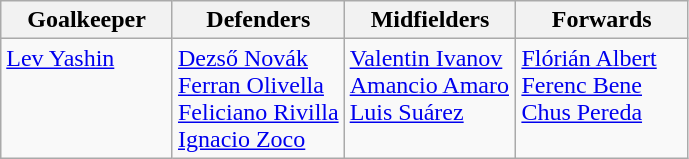<table class="wikitable">
<tr>
<th style="width:25%;">Goalkeeper</th>
<th style="width:25%;">Defenders</th>
<th style="width:25%;">Midfielders</th>
<th style="width:25%;">Forwards</th>
</tr>
<tr style="vertical-align:top;">
<td> <a href='#'>Lev Yashin</a></td>
<td> <a href='#'>Dezső Novák</a><br> <a href='#'>Ferran Olivella</a><br> <a href='#'>Feliciano Rivilla</a><br> <a href='#'>Ignacio Zoco</a></td>
<td> <a href='#'>Valentin Ivanov</a><br> <a href='#'>Amancio Amaro</a><br> <a href='#'>Luis Suárez</a></td>
<td> <a href='#'>Flórián Albert</a><br> <a href='#'>Ferenc Bene</a><br> <a href='#'>Chus Pereda</a></td>
</tr>
</table>
